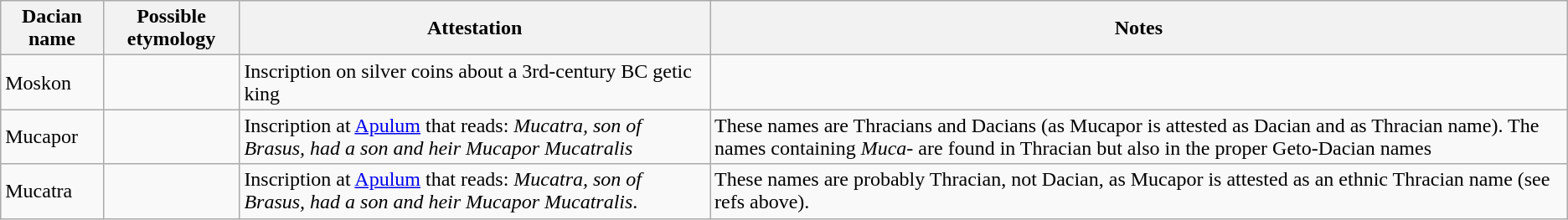<table class="wikitable">
<tr>
<th>Dacian name</th>
<th>Possible etymology</th>
<th>Attestation</th>
<th>Notes</th>
</tr>
<tr>
<td>Moskon</td>
<td></td>
<td>Inscription on silver coins about a 3rd-century BC getic king</td>
<td></td>
</tr>
<tr>
<td>Mucapor</td>
<td></td>
<td>Inscription at <a href='#'>Apulum</a> that reads: <em>Mucatra, son of Brasus, had a son and heir Mucapor Mucatralis</em></td>
<td>These names are Thracians and Dacians (as Mucapor is attested as Dacian and as Thracian name). The names containing <em>Muca-</em> are found in Thracian but also in the proper Geto-Dacian names</td>
</tr>
<tr>
<td>Mucatra</td>
<td></td>
<td>Inscription at <a href='#'>Apulum</a> that reads: <em>Mucatra, son of Brasus, had a son and heir Mucapor Mucatralis</em>.</td>
<td>These names are probably Thracian, not Dacian, as Mucapor is attested as an ethnic Thracian name (see refs above).</td>
</tr>
</table>
